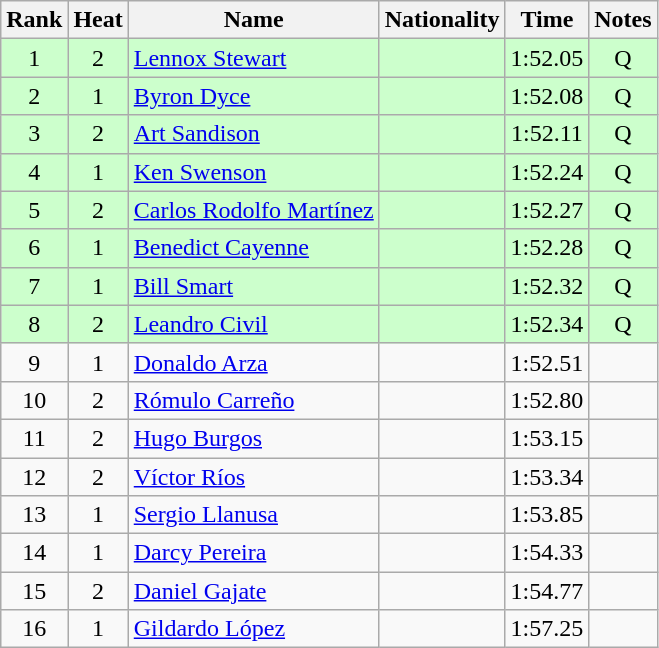<table class="wikitable sortable" style="text-align:center">
<tr>
<th>Rank</th>
<th>Heat</th>
<th>Name</th>
<th>Nationality</th>
<th>Time</th>
<th>Notes</th>
</tr>
<tr bgcolor=ccffcc>
<td>1</td>
<td>2</td>
<td align=left><a href='#'>Lennox Stewart</a></td>
<td align=left></td>
<td>1:52.05</td>
<td>Q</td>
</tr>
<tr bgcolor=ccffcc>
<td>2</td>
<td>1</td>
<td align=left><a href='#'>Byron Dyce</a></td>
<td align=left></td>
<td>1:52.08</td>
<td>Q</td>
</tr>
<tr bgcolor=ccffcc>
<td>3</td>
<td>2</td>
<td align=left><a href='#'>Art Sandison</a></td>
<td align=left></td>
<td>1:52.11</td>
<td>Q</td>
</tr>
<tr bgcolor=ccffcc>
<td>4</td>
<td>1</td>
<td align=left><a href='#'>Ken Swenson</a></td>
<td align=left></td>
<td>1:52.24</td>
<td>Q</td>
</tr>
<tr bgcolor=ccffcc>
<td>5</td>
<td>2</td>
<td align=left><a href='#'>Carlos Rodolfo Martínez</a></td>
<td align=left></td>
<td>1:52.27</td>
<td>Q</td>
</tr>
<tr bgcolor=ccffcc>
<td>6</td>
<td>1</td>
<td align=left><a href='#'>Benedict Cayenne</a></td>
<td align=left></td>
<td>1:52.28</td>
<td>Q</td>
</tr>
<tr bgcolor=ccffcc>
<td>7</td>
<td>1</td>
<td align=left><a href='#'>Bill Smart</a></td>
<td align=left></td>
<td>1:52.32</td>
<td>Q</td>
</tr>
<tr bgcolor=ccffcc>
<td>8</td>
<td>2</td>
<td align=left><a href='#'>Leandro Civil</a></td>
<td align=left></td>
<td>1:52.34</td>
<td>Q</td>
</tr>
<tr>
<td>9</td>
<td>1</td>
<td align=left><a href='#'>Donaldo Arza</a></td>
<td align=left></td>
<td>1:52.51</td>
<td></td>
</tr>
<tr>
<td>10</td>
<td>2</td>
<td align=left><a href='#'>Rómulo Carreño</a></td>
<td align=left></td>
<td>1:52.80</td>
<td></td>
</tr>
<tr>
<td>11</td>
<td>2</td>
<td align=left><a href='#'>Hugo Burgos</a></td>
<td align=left></td>
<td>1:53.15</td>
<td></td>
</tr>
<tr>
<td>12</td>
<td>2</td>
<td align=left><a href='#'>Víctor Ríos</a></td>
<td align=left></td>
<td>1:53.34</td>
<td></td>
</tr>
<tr>
<td>13</td>
<td>1</td>
<td align=left><a href='#'>Sergio Llanusa</a></td>
<td align=left></td>
<td>1:53.85</td>
<td></td>
</tr>
<tr>
<td>14</td>
<td>1</td>
<td align=left><a href='#'>Darcy Pereira</a></td>
<td align=left></td>
<td>1:54.33</td>
<td></td>
</tr>
<tr>
<td>15</td>
<td>2</td>
<td align=left><a href='#'>Daniel Gajate</a></td>
<td align=left></td>
<td>1:54.77</td>
<td></td>
</tr>
<tr>
<td>16</td>
<td>1</td>
<td align=left><a href='#'>Gildardo López</a></td>
<td align=left></td>
<td>1:57.25</td>
<td></td>
</tr>
</table>
